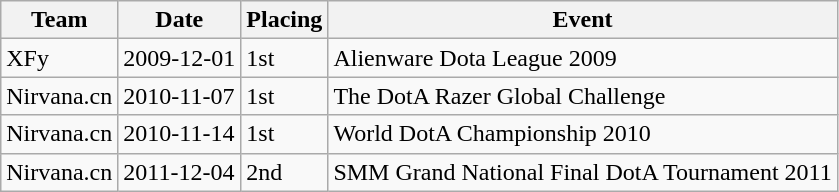<table class="wikitable sortable">
<tr>
<th>Team</th>
<th>Date</th>
<th>Placing</th>
<th>Event</th>
</tr>
<tr>
<td>XFy</td>
<td>2009-12-01</td>
<td>1st</td>
<td>Alienware Dota League 2009</td>
</tr>
<tr>
<td>Nirvana.cn</td>
<td>2010-11-07</td>
<td>1st</td>
<td>The DotA Razer Global Challenge</td>
</tr>
<tr>
<td>Nirvana.cn</td>
<td>2010-11-14</td>
<td>1st</td>
<td>World DotA Championship 2010</td>
</tr>
<tr>
<td>Nirvana.cn</td>
<td>2011-12-04</td>
<td>2nd</td>
<td>SMM Grand National Final DotA Tournament 2011</td>
</tr>
</table>
